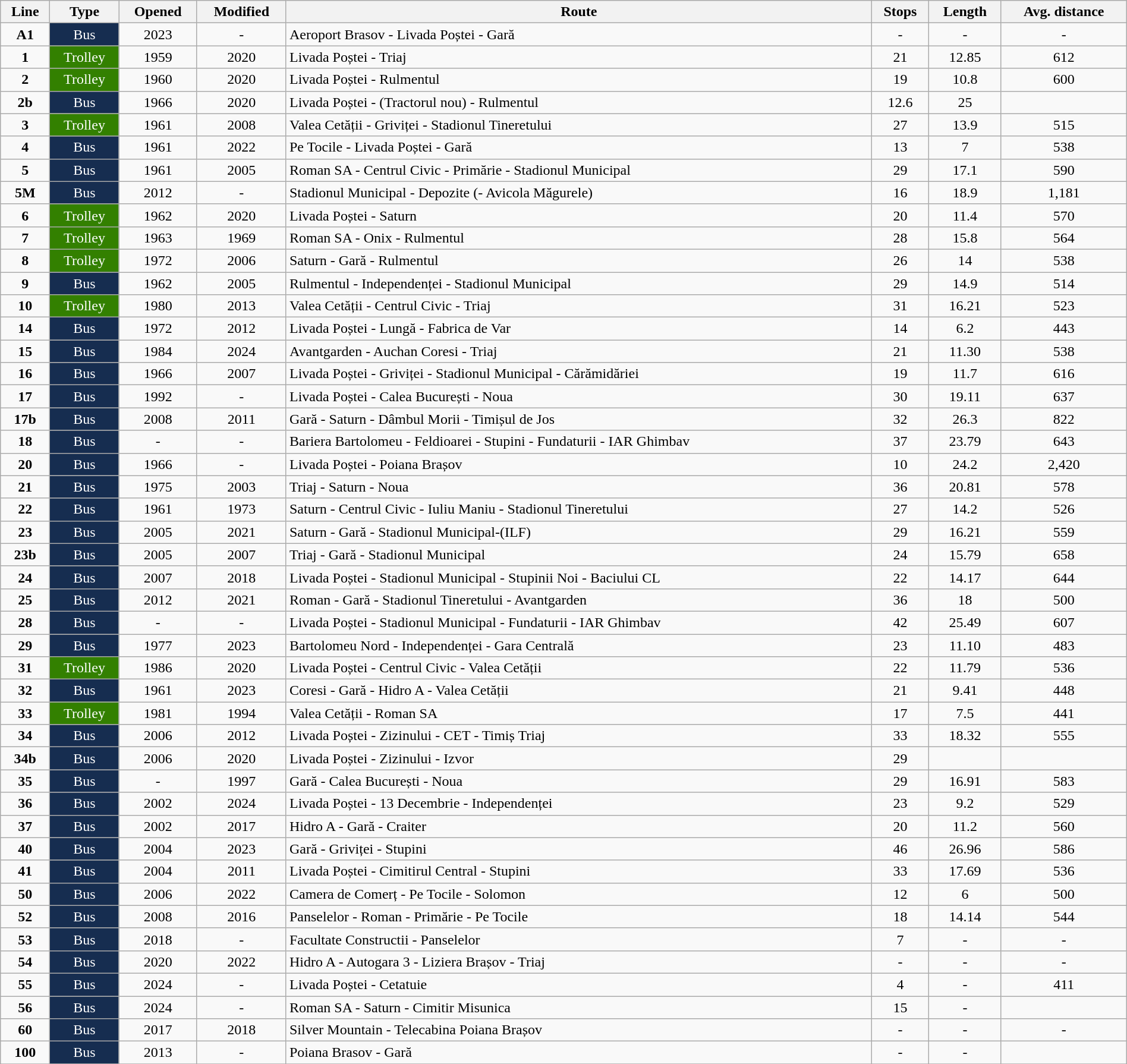<table class="wikitable sortable" style="width: 100%; text-align: center">
<tr>
<th>Line</th>
<th>Type</th>
<th>Opened</th>
<th>Modified</th>
<th>Route</th>
<th>Stops</th>
<th>Length</th>
<th>Avg. distance</th>
</tr>
<tr>
<td style="font-weight:bold">A1</td>
<td style="background: #162d50; color: white">Bus</td>
<td>2023</td>
<td>-</td>
<td style="text-align: left">Aeroport Brasov - Livada Poștei - Gară</td>
<td>-</td>
<td>-</td>
<td>-</td>
</tr>
<tr>
<td style="font-weight:bold">1</td>
<td style="background: #338000; color: white">Trolley</td>
<td>1959</td>
<td>2020</td>
<td style="text-align: left">Livada Poștei - Triaj</td>
<td>21</td>
<td>12.85</td>
<td>612</td>
</tr>
<tr>
<td style="font-weight:bold">2</td>
<td style="background: #338000; color: white">Trolley</td>
<td>1960</td>
<td>2020</td>
<td style="text-align: left">Livada Poștei - Rulmentul</td>
<td>19</td>
<td>10.8</td>
<td>600</td>
</tr>
<tr>
<td style="font-weight:bold">2b</td>
<td style="background: #162d50; color: white">Bus</td>
<td>1966</td>
<td>2020</td>
<td style="text-align: left">Livada Poștei - (Tractorul nou) - Rulmentul</td>
<td>12.6</td>
<td>25</td>
<td></td>
</tr>
<tr>
<td style="font-weight:bold">3</td>
<td style="background: #338000; color: white">Trolley</td>
<td>1961</td>
<td>2008</td>
<td style="text-align: left">Valea Cetății - Griviței - Stadionul Tineretului</td>
<td>27</td>
<td>13.9</td>
<td>515</td>
</tr>
<tr>
<td style="font-weight:bold">4</td>
<td style="background: #162d50; color: white">Bus</td>
<td>1961</td>
<td>2022</td>
<td style="text-align: left">Pe Tocile - Livada Poștei - Gară</td>
<td>13</td>
<td>7</td>
<td>538</td>
</tr>
<tr>
<td style="font-weight:bold">5</td>
<td style="background: #162d50; color: white">Bus</td>
<td>1961</td>
<td>2005</td>
<td style="text-align: left">Roman SA - Centrul Civic - Primărie - Stadionul Municipal</td>
<td>29</td>
<td>17.1</td>
<td>590</td>
</tr>
<tr>
<td style="font-weight:bold">5M</td>
<td style="background: #162d50; color: white">Bus</td>
<td>2012</td>
<td>-</td>
<td style="text-align: left">Stadionul Municipal - Depozite (- Avicola Măgurele)</td>
<td>16</td>
<td>18.9</td>
<td>1,181</td>
</tr>
<tr>
<td style="font-weight:bold">6</td>
<td style="background: #338000; color: white">Trolley</td>
<td>1962</td>
<td>2020</td>
<td style="text-align: left">Livada Poștei - Saturn</td>
<td>20</td>
<td>11.4</td>
<td>570</td>
</tr>
<tr>
<td style="font-weight:bold">7</td>
<td style="background: #338000; color: white">Trolley</td>
<td>1963</td>
<td>1969</td>
<td style="text-align: left">Roman SA - Onix - Rulmentul</td>
<td>28</td>
<td>15.8</td>
<td>564</td>
</tr>
<tr>
<td style="font-weight:bold">8</td>
<td style="background: #338000; color: white">Trolley</td>
<td>1972</td>
<td>2006</td>
<td style="text-align: left">Saturn - Gară - Rulmentul</td>
<td>26</td>
<td>14</td>
<td>538</td>
</tr>
<tr>
<td style="font-weight:bold">9</td>
<td style="background: #162d50; color: white">Bus</td>
<td>1962</td>
<td>2005</td>
<td style="text-align: left">Rulmentul - Independenței - Stadionul Municipal</td>
<td>29</td>
<td>14.9</td>
<td>514</td>
</tr>
<tr>
<td style="font-weight:bold">10</td>
<td style="background: #338000; color: white">Trolley</td>
<td>1980</td>
<td>2013</td>
<td style="text-align: left">Valea Cetății - Centrul Civic - Triaj</td>
<td>31</td>
<td>16.21</td>
<td>523</td>
</tr>
<tr>
<td style="font-weight:bold">14</td>
<td style="background: #162d50; color: white">Bus</td>
<td>1972</td>
<td>2012</td>
<td style="text-align: left">Livada Poștei - Lungă - Fabrica de Var</td>
<td>14</td>
<td>6.2</td>
<td>443</td>
</tr>
<tr>
<td style="font-weight:bold">15</td>
<td style="background: #162d50; color: white">Bus</td>
<td>1984</td>
<td>2024</td>
<td style="text-align: left">Avantgarden - Auchan Coresi - Triaj</td>
<td>21</td>
<td>11.30</td>
<td>538</td>
</tr>
<tr>
<td style="font-weight:bold">16</td>
<td style="background: #162d50; color: white">Bus</td>
<td>1966</td>
<td>2007</td>
<td style="text-align: left">Livada Poștei - Griviței - Stadionul Municipal - Cărămidăriei</td>
<td>19</td>
<td>11.7</td>
<td>616</td>
</tr>
<tr>
<td style="font-weight:bold">17</td>
<td style="background: #162d50; color: white">Bus</td>
<td>1992</td>
<td>-</td>
<td style="text-align: left">Livada Poștei - Calea București - Noua</td>
<td>30</td>
<td>19.11</td>
<td>637</td>
</tr>
<tr>
<td style="font-weight:bold">17b</td>
<td style="background: #162d50; color: white">Bus</td>
<td>2008</td>
<td>2011</td>
<td style="text-align: left">Gară - Saturn - Dâmbul Morii - Timișul de Jos</td>
<td>32</td>
<td>26.3</td>
<td>822</td>
</tr>
<tr>
<td style="font-weight:bold">18</td>
<td style="background: #162d50; color: white">Bus</td>
<td>-</td>
<td>-</td>
<td style="text-align: left">Bariera Bartolomeu - Feldioarei - Stupini - Fundaturii - IAR Ghimbav</td>
<td>37</td>
<td>23.79</td>
<td>643</td>
</tr>
<tr>
<td style="font-weight:bold">20</td>
<td style="background: #162d50; color: white">Bus</td>
<td>1966</td>
<td>-</td>
<td style="text-align: left">Livada Poștei - Poiana Brașov</td>
<td>10</td>
<td>24.2</td>
<td>2,420</td>
</tr>
<tr>
<td style="font-weight:bold">21</td>
<td style="background: #162d50; color: white">Bus</td>
<td>1975</td>
<td>2003</td>
<td style="text-align: left">Triaj - Saturn - Noua</td>
<td>36</td>
<td>20.81</td>
<td>578</td>
</tr>
<tr>
<td style="font-weight:bold">22</td>
<td style="background: #162d50; color: white">Bus</td>
<td>1961</td>
<td>1973</td>
<td style="text-align: left">Saturn - Centrul Civic - Iuliu Maniu - Stadionul Tineretului</td>
<td>27</td>
<td>14.2</td>
<td>526</td>
</tr>
<tr>
<td style="font-weight:bold">23</td>
<td style="background: #162d50; color: white">Bus</td>
<td>2005</td>
<td>2021</td>
<td style="text-align: left">Saturn - Gară - Stadionul Municipal-(ILF)</td>
<td>29</td>
<td>16.21</td>
<td>559</td>
</tr>
<tr>
<td style="font-weight:bold">23b</td>
<td style="background: #162d50; color: white">Bus</td>
<td>2005</td>
<td>2007</td>
<td style="text-align: left">Triaj - Gară - Stadionul Municipal</td>
<td>24</td>
<td>15.79</td>
<td>658</td>
</tr>
<tr>
<td style="font-weight:bold">24</td>
<td style="background: #162d50; color: white">Bus</td>
<td>2007</td>
<td>2018</td>
<td style="text-align: left">Livada Poștei - Stadionul Municipal - Stupinii Noi - Baciului CL</td>
<td>22</td>
<td>14.17</td>
<td>644</td>
</tr>
<tr>
<td style="font-weight:bold">25</td>
<td style="background: #162d50; color: white">Bus</td>
<td>2012</td>
<td>2021</td>
<td style="text-align: left">Roman - Gară - Stadionul Tineretului - Avantgarden</td>
<td>36</td>
<td>18</td>
<td>500</td>
</tr>
<tr>
<td style="font-weight:bold">28</td>
<td style="background: #162d50; color: white">Bus</td>
<td>-</td>
<td>-</td>
<td style="text-align: left">Livada Poștei - Stadionul Municipal - Fundaturii - IAR Ghimbav</td>
<td>42</td>
<td>25.49</td>
<td>607</td>
</tr>
<tr>
<td style="font-weight:bold">29</td>
<td style="background: #162d50; color: white">Bus</td>
<td>1977</td>
<td>2023</td>
<td style="text-align: left">Bartolomeu Nord - Independenței - Gara Centrală</td>
<td>23</td>
<td>11.10</td>
<td>483</td>
</tr>
<tr>
<td style="font-weight:bold">31</td>
<td style="background: #338000; color: white">Trolley</td>
<td>1986</td>
<td>2020</td>
<td style="text-align: left">Livada Poștei - Centrul Civic - Valea Cetății</td>
<td>22</td>
<td>11.79</td>
<td>536</td>
</tr>
<tr>
<td style="font-weight:bold">32</td>
<td style="background: #162d50; color: white">Bus</td>
<td>1961</td>
<td>2023</td>
<td style="text-align: left">Coresi - Gară - Hidro A - Valea Cetății</td>
<td>21</td>
<td>9.41</td>
<td>448</td>
</tr>
<tr>
<td style="font-weight:bold">33</td>
<td style="background: #338000; color: white">Trolley</td>
<td>1981</td>
<td>1994</td>
<td style="text-align: left">Valea Cetății - Roman SA</td>
<td>17</td>
<td>7.5</td>
<td>441</td>
</tr>
<tr>
<td style="font-weight:bold">34</td>
<td style="background: #162d50; color: white">Bus</td>
<td>2006</td>
<td>2012</td>
<td style="text-align: left">Livada Poștei - Zizinului - CET - Timiș Triaj</td>
<td>33</td>
<td>18.32</td>
<td>555</td>
</tr>
<tr>
<td style="font-weight:bold">34b</td>
<td style="background: #162d50; color: white">Bus</td>
<td>2006</td>
<td>2020</td>
<td style="text-align: left">Livada Poștei - Zizinului - Izvor</td>
<td>29</td>
<td></td>
<td></td>
</tr>
<tr>
<td style="font-weight:bold">35</td>
<td style="background: #162d50; color: white">Bus</td>
<td>-</td>
<td>1997</td>
<td style="text-align: left">Gară - Calea București - Noua</td>
<td>29</td>
<td>16.91</td>
<td>583</td>
</tr>
<tr>
<td style="font-weight:bold">36</td>
<td style="background: #162d50; color: white">Bus</td>
<td>2002</td>
<td>2024</td>
<td style="text-align: left">Livada Poștei - 13 Decembrie - Independenței</td>
<td>23</td>
<td>9.2</td>
<td>529</td>
</tr>
<tr>
<td style="font-weight:bold">37</td>
<td style="background: #162d50; color: white">Bus</td>
<td>2002</td>
<td>2017</td>
<td style="text-align: left">Hidro A - Gară - Craiter</td>
<td>20</td>
<td>11.2</td>
<td>560</td>
</tr>
<tr>
<td style="font-weight:bold">40</td>
<td style="background: #162d50; color: white">Bus</td>
<td>2004</td>
<td>2023</td>
<td style="text-align: left">Gară - Griviței - Stupini</td>
<td>46</td>
<td>26.96</td>
<td>586</td>
</tr>
<tr>
<td style="font-weight:bold">41</td>
<td style="background: #162d50; color: white">Bus</td>
<td>2004</td>
<td>2011</td>
<td style="text-align: left">Livada Poștei - Cimitirul Central - Stupini</td>
<td>33</td>
<td>17.69</td>
<td>536</td>
</tr>
<tr>
<td style="font-weight:bold">50</td>
<td style="background: #162d50; color: white">Bus</td>
<td>2006</td>
<td>2022</td>
<td style="text-align: left">Camera de Comerț - Pe Tocile - Solomon</td>
<td>12</td>
<td>6</td>
<td>500</td>
</tr>
<tr>
<td style="font-weight:bold">52</td>
<td style="background: #162d50; color: white">Bus</td>
<td>2008</td>
<td>2016</td>
<td style="text-align: left">Panselelor - Roman - Primărie - Pe Tocile</td>
<td>18</td>
<td>14.14</td>
<td>544</td>
</tr>
<tr>
<td style="font-weight:bold">53</td>
<td style="background: #162d50; color: white">Bus</td>
<td>2018</td>
<td>-</td>
<td style="text-align: left">Facultate Constructii - Panselelor</td>
<td>7</td>
<td>-</td>
<td>-</td>
</tr>
<tr>
<td style="font-weight:bold">54</td>
<td style="background: #162d50; color: white">Bus</td>
<td>2020</td>
<td>2022</td>
<td style="text-align: left">Hidro A - Autogara 3 - Liziera Brașov - Triaj</td>
<td>-</td>
<td>-</td>
<td>-</td>
</tr>
<tr>
<td style="font-weight:bold">55</td>
<td style="background: #162d50; color: white">Bus</td>
<td>2024</td>
<td>-</td>
<td style="text-align: left">Livada Poștei - Cetatuie</td>
<td>4</td>
<td>-</td>
<td>411</td>
</tr>
<tr>
<td style="font-weight:bold">56</td>
<td style="background: #162d50; color: white">Bus</td>
<td>2024</td>
<td>-</td>
<td style="text-align: left">Roman SA - Saturn - Cimitir Misunica</td>
<td>15</td>
<td>-</td>
<td></td>
</tr>
<tr>
<td style="font-weight:bold">60</td>
<td style="background: #162d50; color: white">Bus</td>
<td>2017</td>
<td>2018</td>
<td style="text-align: left">Silver Mountain - Telecabina Poiana Brașov</td>
<td>-</td>
<td>-</td>
<td>-</td>
</tr>
<tr>
<td style="font-weight:bold">100</td>
<td style="background: #162d50; color: white">Bus</td>
<td>2013</td>
<td>-</td>
<td style="text-align: left">Poiana Brasov - Gară</td>
<td>-</td>
<td>-</td>
<td></td>
</tr>
<tr>
</tr>
</table>
